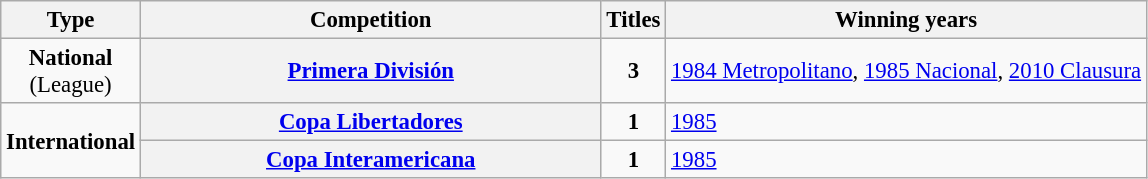<table class="wikitable plainrowheaders" style="font-size:95%; text-align:center;">
<tr>
<th>Type</th>
<th width=300px>Competition</th>
<th>Titles</th>
<th>Winning years</th>
</tr>
<tr>
<td rowspan="1"><strong>National</strong><br>(League)</td>
<th scope=col><a href='#'>Primera División</a></th>
<td><strong>3</strong></td>
<td align="left"><a href='#'>1984 Metropolitano</a>, <a href='#'>1985 Nacional</a>, <a href='#'>2010 Clausura</a></td>
</tr>
<tr>
<td rowspan="2"><strong>International</strong><br></td>
<th scope="col"><a href='#'>Copa Libertadores</a></th>
<td><strong>1</strong></td>
<td align="left"><a href='#'>1985</a></td>
</tr>
<tr>
<th scope="col"><a href='#'>Copa Interamericana</a></th>
<td><strong>1</strong></td>
<td align="left"><a href='#'>1985</a></td>
</tr>
</table>
